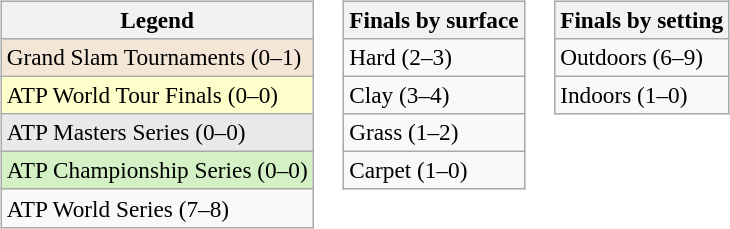<table>
<tr valign=top>
<td><br><table class=wikitable style=font-size:97%>
<tr>
<th>Legend</th>
</tr>
<tr style="background:#f3e6d7;">
<td>Grand Slam Tournaments (0–1)</td>
</tr>
<tr style="background:#ffc;">
<td>ATP World Tour Finals (0–0)</td>
</tr>
<tr style="background:#e9e9e9;">
<td>ATP Masters Series (0–0)</td>
</tr>
<tr style="background:#d4f1c5;">
<td>ATP Championship Series (0–0)</td>
</tr>
<tr>
<td>ATP World Series (7–8)</td>
</tr>
</table>
</td>
<td><br><table class=wikitable style=font-size:97%>
<tr>
<th>Finals by surface</th>
</tr>
<tr>
<td>Hard (2–3)</td>
</tr>
<tr>
<td>Clay (3–4)</td>
</tr>
<tr>
<td>Grass (1–2)</td>
</tr>
<tr>
<td>Carpet (1–0)</td>
</tr>
</table>
</td>
<td><br><table class=wikitable style=font-size:97%>
<tr>
<th>Finals by setting</th>
</tr>
<tr>
<td>Outdoors (6–9)</td>
</tr>
<tr>
<td>Indoors (1–0)</td>
</tr>
</table>
</td>
</tr>
</table>
